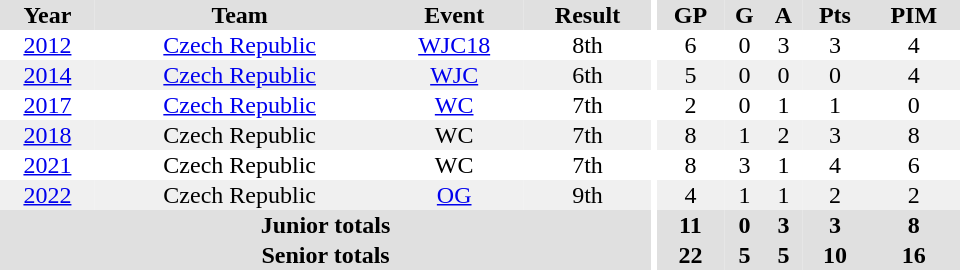<table border="0" cellpadding="1" cellspacing="0" ID="Table3" style="text-align:center; width:40em">
<tr ALIGN="center" bgcolor="#e0e0e0">
<th>Year</th>
<th>Team</th>
<th>Event</th>
<th>Result</th>
<th rowspan="99" bgcolor="#ffffff"></th>
<th>GP</th>
<th>G</th>
<th>A</th>
<th>Pts</th>
<th>PIM</th>
</tr>
<tr>
<td><a href='#'>2012</a></td>
<td><a href='#'>Czech Republic</a></td>
<td><a href='#'>WJC18</a></td>
<td>8th</td>
<td>6</td>
<td>0</td>
<td>3</td>
<td>3</td>
<td>4</td>
</tr>
<tr bgcolor="#f0f0f0">
<td><a href='#'>2014</a></td>
<td><a href='#'>Czech Republic</a></td>
<td><a href='#'>WJC</a></td>
<td>6th</td>
<td>5</td>
<td>0</td>
<td>0</td>
<td>0</td>
<td>4</td>
</tr>
<tr>
<td><a href='#'>2017</a></td>
<td><a href='#'>Czech Republic</a></td>
<td><a href='#'>WC</a></td>
<td>7th</td>
<td>2</td>
<td>0</td>
<td>1</td>
<td>1</td>
<td>0</td>
</tr>
<tr bgcolor="#f0f0f0">
<td><a href='#'>2018</a></td>
<td>Czech Republic</td>
<td>WC</td>
<td>7th</td>
<td>8</td>
<td>1</td>
<td>2</td>
<td>3</td>
<td>8</td>
</tr>
<tr>
<td><a href='#'>2021</a></td>
<td>Czech Republic</td>
<td>WC</td>
<td>7th</td>
<td>8</td>
<td>3</td>
<td>1</td>
<td>4</td>
<td>6</td>
</tr>
<tr bgcolor="#f0f0f0">
<td><a href='#'>2022</a></td>
<td>Czech Republic</td>
<td><a href='#'>OG</a></td>
<td>9th</td>
<td>4</td>
<td>1</td>
<td>1</td>
<td>2</td>
<td>2</td>
</tr>
<tr bgcolor="#e0e0e0">
<th colspan=4>Junior totals</th>
<th>11</th>
<th>0</th>
<th>3</th>
<th>3</th>
<th>8</th>
</tr>
<tr ALIGN="center" bgcolor="#e0e0e0">
<th colspan=4>Senior totals</th>
<th>22</th>
<th>5</th>
<th>5</th>
<th>10</th>
<th>16</th>
</tr>
</table>
